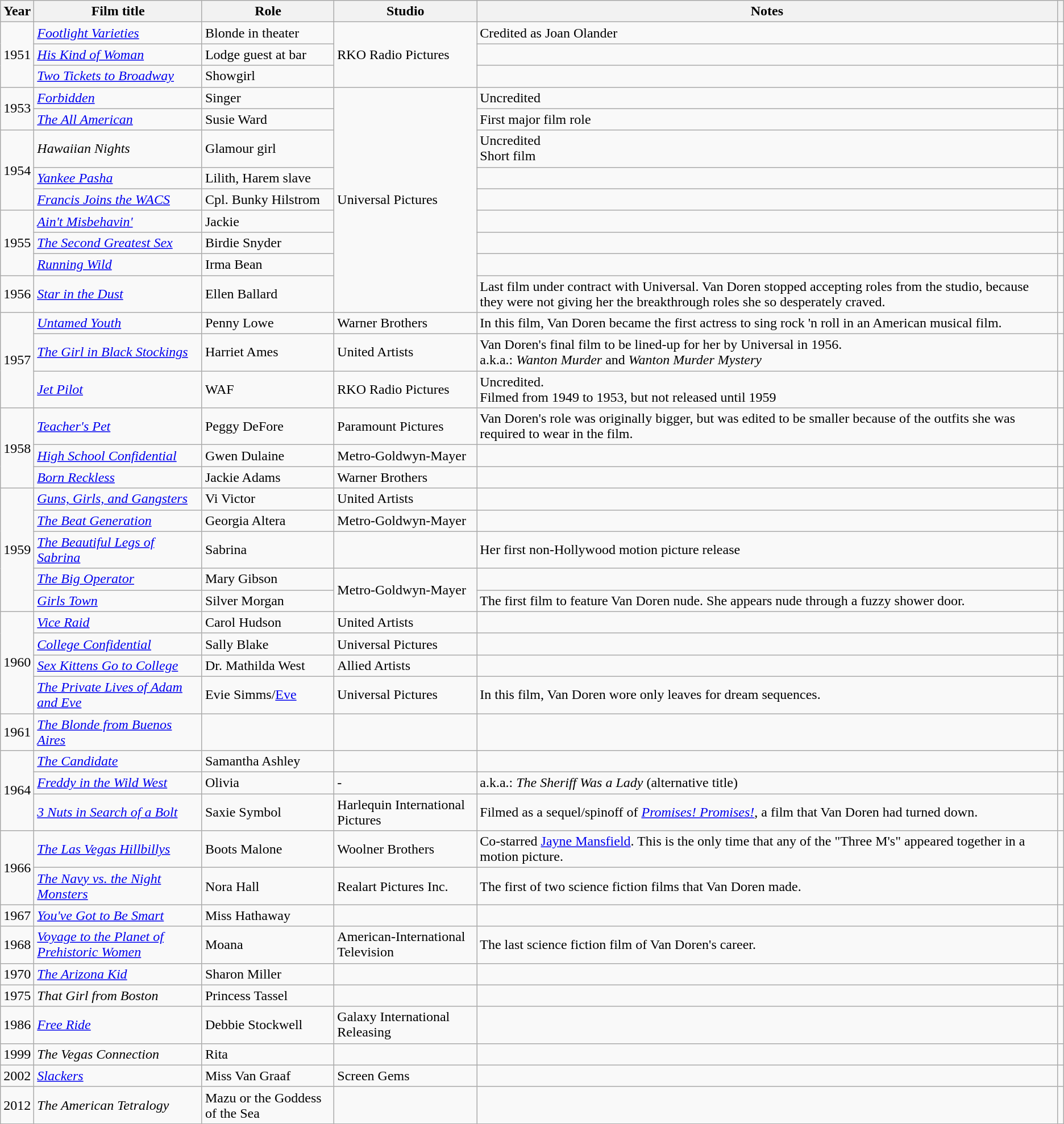<table class="wikitable">
<tr>
<th><strong>Year</strong></th>
<th><strong>Film title</strong></th>
<th><strong>Role</strong></th>
<th><strong>Studio</strong></th>
<th><strong>Notes</strong></th>
<th><strong></strong></th>
</tr>
<tr>
<td rowspan="3">1951</td>
<td><em><a href='#'>Footlight Varieties</a></em></td>
<td>Blonde in theater</td>
<td rowspan="3">RKO Radio Pictures</td>
<td>Credited as Joan Olander</td>
<td></td>
</tr>
<tr>
<td><em><a href='#'>His Kind of Woman</a></em></td>
<td>Lodge guest at bar</td>
<td></td>
<td></td>
</tr>
<tr>
<td><em><a href='#'>Two Tickets to Broadway</a></em></td>
<td>Showgirl</td>
<td></td>
<td></td>
</tr>
<tr>
<td rowspan="2">1953</td>
<td><em><a href='#'>Forbidden</a></em></td>
<td>Singer</td>
<td rowspan="9">Universal Pictures</td>
<td>Uncredited</td>
<td></td>
</tr>
<tr>
<td><em><a href='#'>The All American</a></em></td>
<td>Susie Ward</td>
<td>First major film role</td>
<td></td>
</tr>
<tr>
<td rowspan="3">1954</td>
<td><em>Hawaiian Nights</em></td>
<td>Glamour girl</td>
<td>Uncredited<br>Short film</td>
<td></td>
</tr>
<tr>
<td><em><a href='#'>Yankee Pasha</a></em></td>
<td>Lilith, Harem slave</td>
<td></td>
<td></td>
</tr>
<tr>
<td><em><a href='#'>Francis Joins the WACS</a></em></td>
<td>Cpl. Bunky Hilstrom</td>
<td></td>
<td></td>
</tr>
<tr>
<td rowspan="3">1955</td>
<td><em><a href='#'>Ain't Misbehavin'</a></em></td>
<td>Jackie</td>
<td></td>
<td></td>
</tr>
<tr>
<td><em><a href='#'>The Second Greatest Sex</a></em></td>
<td>Birdie Snyder</td>
<td></td>
<td></td>
</tr>
<tr>
<td><em><a href='#'>Running Wild</a></em></td>
<td>Irma Bean</td>
<td></td>
<td></td>
</tr>
<tr>
<td>1956</td>
<td><em><a href='#'>Star in the Dust</a></em></td>
<td>Ellen Ballard</td>
<td>Last film under contract with Universal. Van Doren stopped accepting roles from the studio, because they were not giving her the breakthrough roles she so desperately craved.</td>
<td></td>
</tr>
<tr>
<td rowspan="3">1957</td>
<td><em><a href='#'>Untamed Youth</a></em></td>
<td>Penny Lowe</td>
<td>Warner Brothers</td>
<td>In this film, Van Doren became the first actress to sing rock 'n roll in an American musical film.</td>
<td></td>
</tr>
<tr>
<td><em><a href='#'>The Girl in Black Stockings</a></em></td>
<td>Harriet Ames</td>
<td>United Artists</td>
<td>Van Doren's final film to be lined-up for her by Universal in 1956.<br>a.k.a.: <em>Wanton Murder</em> and <em>Wanton Murder Mystery</em></td>
<td></td>
</tr>
<tr>
<td><em><a href='#'>Jet Pilot</a></em></td>
<td>WAF</td>
<td>RKO Radio Pictures</td>
<td>Uncredited.<br>Filmed from 1949 to 1953, but not released until 1959</td>
<td></td>
</tr>
<tr>
<td rowspan="3">1958</td>
<td><em><a href='#'>Teacher's Pet</a></em></td>
<td>Peggy DeFore</td>
<td>Paramount Pictures</td>
<td>Van Doren's role was originally bigger, but was edited to be smaller because of the outfits she was required to wear in the film.</td>
<td></td>
</tr>
<tr>
<td><em><a href='#'>High School Confidential</a></em></td>
<td>Gwen Dulaine</td>
<td>Metro-Goldwyn-Mayer</td>
<td></td>
<td></td>
</tr>
<tr>
<td><em><a href='#'>Born Reckless</a></em></td>
<td>Jackie Adams</td>
<td>Warner Brothers</td>
<td></td>
<td></td>
</tr>
<tr>
<td rowspan="5">1959</td>
<td><em><a href='#'>Guns, Girls, and Gangsters</a></em></td>
<td>Vi Victor</td>
<td>United Artists</td>
<td></td>
<td></td>
</tr>
<tr>
<td><em><a href='#'>The Beat Generation</a></em></td>
<td>Georgia Altera</td>
<td>Metro-Goldwyn-Mayer</td>
<td></td>
<td></td>
</tr>
<tr>
<td><em><a href='#'>The Beautiful Legs of Sabrina</a></em></td>
<td>Sabrina</td>
<td></td>
<td>Her first non-Hollywood motion picture release</td>
<td></td>
</tr>
<tr>
<td><em><a href='#'>The Big Operator</a></em></td>
<td>Mary Gibson</td>
<td rowspan="2">Metro-Goldwyn-Mayer</td>
<td></td>
<td></td>
</tr>
<tr>
<td><em><a href='#'>Girls Town</a></em></td>
<td>Silver Morgan</td>
<td>The first film to feature Van Doren nude. She appears nude through a fuzzy shower door.</td>
<td></td>
</tr>
<tr>
<td rowspan="4">1960</td>
<td><em><a href='#'>Vice Raid</a></em></td>
<td>Carol Hudson</td>
<td>United Artists</td>
<td></td>
<td></td>
</tr>
<tr>
<td><em><a href='#'>College Confidential</a></em></td>
<td>Sally Blake</td>
<td>Universal Pictures</td>
<td></td>
<td></td>
</tr>
<tr>
<td><em><a href='#'>Sex Kittens Go to College</a></em></td>
<td>Dr. Mathilda West</td>
<td>Allied Artists</td>
<td></td>
<td></td>
</tr>
<tr>
<td><em><a href='#'>The Private Lives of Adam and Eve</a></em></td>
<td>Evie Simms/<a href='#'>Eve</a></td>
<td>Universal Pictures</td>
<td>In this film, Van Doren wore only leaves for dream sequences.</td>
<td></td>
</tr>
<tr>
<td>1961</td>
<td><em><a href='#'>The Blonde from Buenos Aires</a></em></td>
<td></td>
<td></td>
<td></td>
<td></td>
</tr>
<tr>
<td rowspan="3">1964</td>
<td><em><a href='#'>The Candidate</a></em></td>
<td>Samantha Ashley</td>
<td></td>
<td></td>
<td></td>
</tr>
<tr>
<td><em><a href='#'>Freddy in the Wild West</a></em></td>
<td>Olivia</td>
<td>-</td>
<td>a.k.a.: <em>The Sheriff Was a Lady</em> (alternative title)</td>
<td></td>
</tr>
<tr>
<td><em><a href='#'>3 Nuts in Search of a Bolt</a></em></td>
<td>Saxie Symbol</td>
<td>Harlequin International Pictures</td>
<td>Filmed as a sequel/spinoff of <em><a href='#'>Promises! Promises!</a></em>, a film that Van Doren had turned down.</td>
<td></td>
</tr>
<tr>
<td rowspan="2">1966</td>
<td><em><a href='#'>The Las Vegas Hillbillys</a></em></td>
<td>Boots Malone</td>
<td>Woolner Brothers</td>
<td>Co-starred <a href='#'>Jayne Mansfield</a>. This is the only time that any of the "Three M's" appeared together in a motion picture.</td>
<td></td>
</tr>
<tr>
<td><em><a href='#'>The Navy vs. the Night Monsters</a></em></td>
<td>Nora Hall</td>
<td>Realart Pictures Inc.</td>
<td>The first of two science fiction films that Van Doren made.</td>
<td></td>
</tr>
<tr>
<td>1967</td>
<td><em><a href='#'>You've Got to Be Smart</a></em></td>
<td>Miss Hathaway</td>
<td></td>
<td></td>
</tr>
<tr>
<td>1968</td>
<td><em><a href='#'>Voyage to the Planet of Prehistoric Women</a></em></td>
<td>Moana</td>
<td>American-International Television</td>
<td>The last science fiction film of Van Doren's career.</td>
<td></td>
</tr>
<tr>
<td>1970</td>
<td><em><a href='#'>The Arizona Kid</a></em></td>
<td>Sharon Miller</td>
<td></td>
<td></td>
<td></td>
</tr>
<tr>
<td>1975</td>
<td><em>That Girl from Boston</em></td>
<td>Princess Tassel</td>
<td></td>
<td></td>
<td></td>
</tr>
<tr>
<td>1986</td>
<td><em><a href='#'>Free Ride</a></em></td>
<td>Debbie Stockwell</td>
<td>Galaxy International Releasing</td>
<td></td>
<td></td>
</tr>
<tr>
<td>1999</td>
<td><em>The Vegas Connection</em></td>
<td>Rita</td>
<td></td>
<td></td>
<td></td>
</tr>
<tr>
<td>2002</td>
<td><em><a href='#'>Slackers</a></em></td>
<td>Miss Van Graaf</td>
<td>Screen Gems</td>
<td></td>
<td></td>
</tr>
<tr>
<td>2012</td>
<td><em>The American Tetralogy</em></td>
<td>Mazu or the Goddess of the Sea</td>
<td></td>
<td></td>
<td></td>
</tr>
</table>
